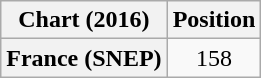<table class="wikitable plainrowheaders" style="text-align:center;">
<tr>
<th scope="col">Chart (2016)</th>
<th scope="col">Position</th>
</tr>
<tr>
<th scope="row">France (SNEP)</th>
<td>158</td>
</tr>
</table>
